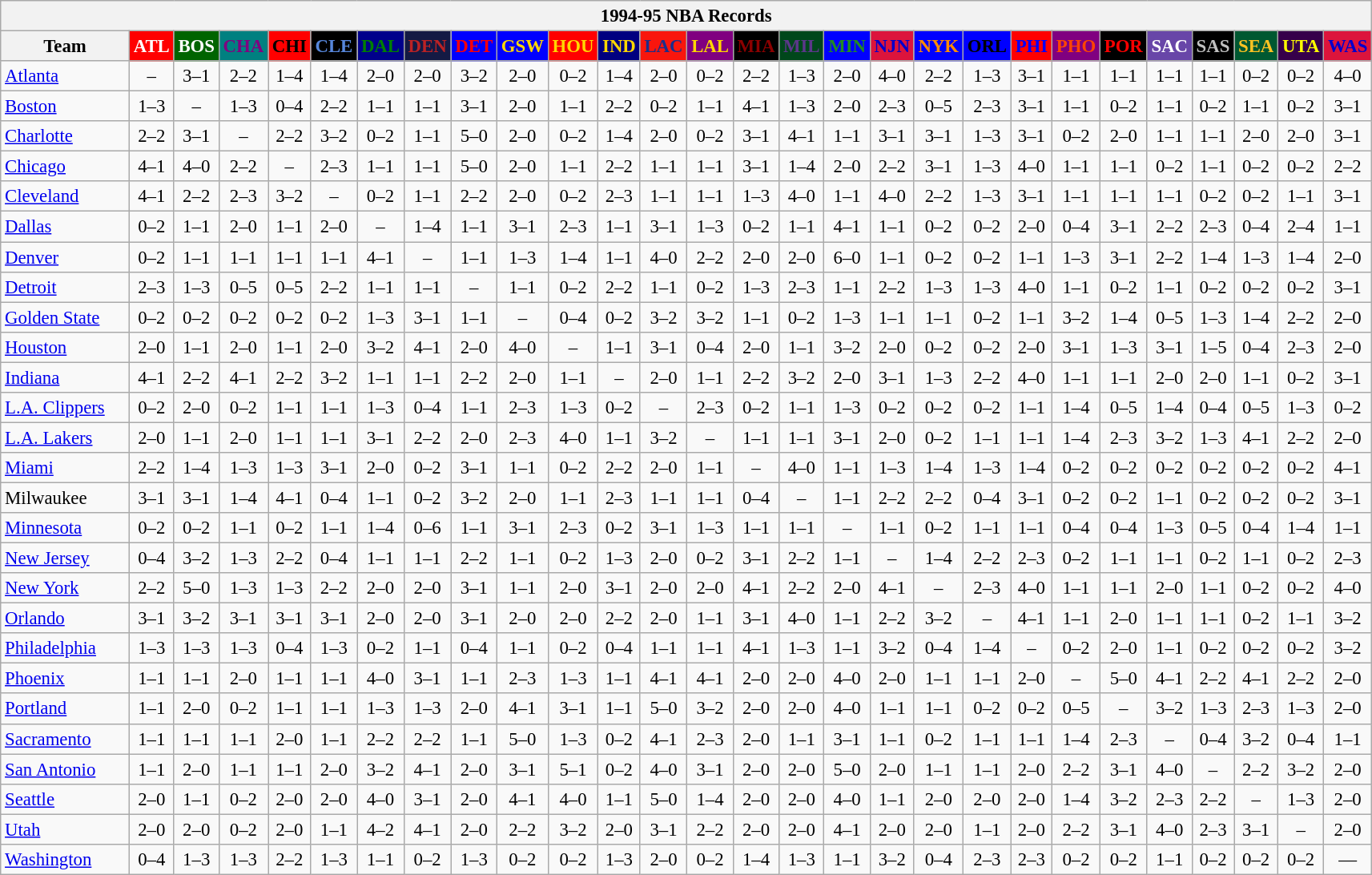<table class="wikitable" style="font-size:95%; text-align:center;">
<tr>
<th colspan=28>1994-95 NBA Records</th>
</tr>
<tr>
<th width=100>Team</th>
<th style="background:#FF0000;color:#FFFFFF;width=35">ATL</th>
<th style="background:#006400;color:#FFFFFF;width=35">BOS</th>
<th style="background:#008080;color:#800080;width=35">CHA</th>
<th style="background:#FF0000;color:#000000;width=35">CHI</th>
<th style="background:#000000;color:#5787DC;width=35">CLE</th>
<th style="background:#00008B;color:#008000;width=35">DAL</th>
<th style="background:#141A44;color:#BC2224;width=35">DEN</th>
<th style="background:#0000FF;color:#FF0000;width=35">DET</th>
<th style="background:#0000FF;color:#FFD700;width=35">GSW</th>
<th style="background:#FF0000;color:#FFD700;width=35">HOU</th>
<th style="background:#000080;color:#FFD700;width=35">IND</th>
<th style="background:#F9160D;color:#1A2E8B;width=35">LAC</th>
<th style="background:#800080;color:#FFD700;width=35">LAL</th>
<th style="background:#000000;color:#8B0000;width=35">MIA</th>
<th style="background:#00471B;color:#5C378A;width=35">MIL</th>
<th style="background:#0000FF;color:#228B22;width=35">MIN</th>
<th style="background:#DC143C;color:#0000CD;width=35">NJN</th>
<th style="background:#0000FF;color:#FF8C00;width=35">NYK</th>
<th style="background:#0000FF;color:#000000;width=35">ORL</th>
<th style="background:#FF0000;color:#0000FF;width=35">PHI</th>
<th style="background:#800080;color:#FF4500;width=35">PHO</th>
<th style="background:#000000;color:#FF0000;width=35">POR</th>
<th style="background:#6846A8;color:#FFFFFF;width=35">SAC</th>
<th style="background:#000000;color:#C0C0C0;width=35">SAS</th>
<th style="background:#005831;color:#FFC322;width=35">SEA</th>
<th style="background:#36004A;color:#FFFF00;width=35">UTA</th>
<th style="background:#DC143C;color:#0000CD;width=35">WAS</th>
</tr>
<tr>
<td style="text-align:left;"><a href='#'>Atlanta</a></td>
<td>–</td>
<td>3–1</td>
<td>2–2</td>
<td>1–4</td>
<td>1–4</td>
<td>2–0</td>
<td>2–0</td>
<td>3–2</td>
<td>2–0</td>
<td>0–2</td>
<td>1–4</td>
<td>2–0</td>
<td>0–2</td>
<td>2–2</td>
<td>1–3</td>
<td>2–0</td>
<td>4–0</td>
<td>2–2</td>
<td>1–3</td>
<td>3–1</td>
<td>1–1</td>
<td>1–1</td>
<td>1–1</td>
<td>1–1</td>
<td>0–2</td>
<td>0–2</td>
<td>4–0</td>
</tr>
<tr>
<td style="text-align:left;"><a href='#'>Boston</a></td>
<td>1–3</td>
<td>–</td>
<td>1–3</td>
<td>0–4</td>
<td>2–2</td>
<td>1–1</td>
<td>1–1</td>
<td>3–1</td>
<td>2–0</td>
<td>1–1</td>
<td>2–2</td>
<td>0–2</td>
<td>1–1</td>
<td>4–1</td>
<td>1–3</td>
<td>2–0</td>
<td>2–3</td>
<td>0–5</td>
<td>2–3</td>
<td>3–1</td>
<td>1–1</td>
<td>0–2</td>
<td>1–1</td>
<td>0–2</td>
<td>1–1</td>
<td>0–2</td>
<td>3–1</td>
</tr>
<tr>
<td style="text-align:left;"><a href='#'>Charlotte</a></td>
<td>2–2</td>
<td>3–1</td>
<td>–</td>
<td>2–2</td>
<td>3–2</td>
<td>0–2</td>
<td>1–1</td>
<td>5–0</td>
<td>2–0</td>
<td>0–2</td>
<td>1–4</td>
<td>2–0</td>
<td>0–2</td>
<td>3–1</td>
<td>4–1</td>
<td>1–1</td>
<td>3–1</td>
<td>3–1</td>
<td>1–3</td>
<td>3–1</td>
<td>0–2</td>
<td>2–0</td>
<td>1–1</td>
<td>1–1</td>
<td>2–0</td>
<td>2–0</td>
<td>3–1</td>
</tr>
<tr>
<td style="text-align:left;"><a href='#'>Chicago</a></td>
<td>4–1</td>
<td>4–0</td>
<td>2–2</td>
<td>–</td>
<td>2–3</td>
<td>1–1</td>
<td>1–1</td>
<td>5–0</td>
<td>2–0</td>
<td>1–1</td>
<td>2–2</td>
<td>1–1</td>
<td>1–1</td>
<td>3–1</td>
<td>1–4</td>
<td>2–0</td>
<td>2–2</td>
<td>3–1</td>
<td>1–3</td>
<td>4–0</td>
<td>1–1</td>
<td>1–1</td>
<td>0–2</td>
<td>1–1</td>
<td>0–2</td>
<td>0–2</td>
<td>2–2</td>
</tr>
<tr>
<td style="text-align:left;"><a href='#'>Cleveland</a></td>
<td>4–1</td>
<td>2–2</td>
<td>2–3</td>
<td>3–2</td>
<td>–</td>
<td>0–2</td>
<td>1–1</td>
<td>2–2</td>
<td>2–0</td>
<td>0–2</td>
<td>2–3</td>
<td>1–1</td>
<td>1–1</td>
<td>1–3</td>
<td>4–0</td>
<td>1–1</td>
<td>4–0</td>
<td>2–2</td>
<td>1–3</td>
<td>3–1</td>
<td>1–1</td>
<td>1–1</td>
<td>1–1</td>
<td>0–2</td>
<td>0–2</td>
<td>1–1</td>
<td>3–1</td>
</tr>
<tr>
<td style="text-align:left;"><a href='#'>Dallas</a></td>
<td>0–2</td>
<td>1–1</td>
<td>2–0</td>
<td>1–1</td>
<td>2–0</td>
<td>–</td>
<td>1–4</td>
<td>1–1</td>
<td>3–1</td>
<td>2–3</td>
<td>1–1</td>
<td>3–1</td>
<td>1–3</td>
<td>0–2</td>
<td>1–1</td>
<td>4–1</td>
<td>1–1</td>
<td>0–2</td>
<td>0–2</td>
<td>2–0</td>
<td>0–4</td>
<td>3–1</td>
<td>2–2</td>
<td>2–3</td>
<td>0–4</td>
<td>2–4</td>
<td>1–1</td>
</tr>
<tr>
<td style="text-align:left;"><a href='#'>Denver</a></td>
<td>0–2</td>
<td>1–1</td>
<td>1–1</td>
<td>1–1</td>
<td>1–1</td>
<td>4–1</td>
<td>–</td>
<td>1–1</td>
<td>1–3</td>
<td>1–4</td>
<td>1–1</td>
<td>4–0</td>
<td>2–2</td>
<td>2–0</td>
<td>2–0</td>
<td>6–0</td>
<td>1–1</td>
<td>0–2</td>
<td>0–2</td>
<td>1–1</td>
<td>1–3</td>
<td>3–1</td>
<td>2–2</td>
<td>1–4</td>
<td>1–3</td>
<td>1–4</td>
<td>2–0</td>
</tr>
<tr>
<td style="text-align:left;"><a href='#'>Detroit</a></td>
<td>2–3</td>
<td>1–3</td>
<td>0–5</td>
<td>0–5</td>
<td>2–2</td>
<td>1–1</td>
<td>1–1</td>
<td>–</td>
<td>1–1</td>
<td>0–2</td>
<td>2–2</td>
<td>1–1</td>
<td>0–2</td>
<td>1–3</td>
<td>2–3</td>
<td>1–1</td>
<td>2–2</td>
<td>1–3</td>
<td>1–3</td>
<td>4–0</td>
<td>1–1</td>
<td>0–2</td>
<td>1–1</td>
<td>0–2</td>
<td>0–2</td>
<td>0–2</td>
<td>3–1</td>
</tr>
<tr>
<td style="text-align:left;"><a href='#'>Golden State</a></td>
<td>0–2</td>
<td>0–2</td>
<td>0–2</td>
<td>0–2</td>
<td>0–2</td>
<td>1–3</td>
<td>3–1</td>
<td>1–1</td>
<td>–</td>
<td>0–4</td>
<td>0–2</td>
<td>3–2</td>
<td>3–2</td>
<td>1–1</td>
<td>0–2</td>
<td>1–3</td>
<td>1–1</td>
<td>1–1</td>
<td>0–2</td>
<td>1–1</td>
<td>3–2</td>
<td>1–4</td>
<td>0–5</td>
<td>1–3</td>
<td>1–4</td>
<td>2–2</td>
<td>2–0</td>
</tr>
<tr>
<td style="text-align:left;"><a href='#'>Houston</a></td>
<td>2–0</td>
<td>1–1</td>
<td>2–0</td>
<td>1–1</td>
<td>2–0</td>
<td>3–2</td>
<td>4–1</td>
<td>2–0</td>
<td>4–0</td>
<td>–</td>
<td>1–1</td>
<td>3–1</td>
<td>0–4</td>
<td>2–0</td>
<td>1–1</td>
<td>3–2</td>
<td>2–0</td>
<td>0–2</td>
<td>0–2</td>
<td>2–0</td>
<td>3–1</td>
<td>1–3</td>
<td>3–1</td>
<td>1–5</td>
<td>0–4</td>
<td>2–3</td>
<td>2–0</td>
</tr>
<tr>
<td style="text-align:left;"><a href='#'>Indiana</a></td>
<td>4–1</td>
<td>2–2</td>
<td>4–1</td>
<td>2–2</td>
<td>3–2</td>
<td>1–1</td>
<td>1–1</td>
<td>2–2</td>
<td>2–0</td>
<td>1–1</td>
<td>–</td>
<td>2–0</td>
<td>1–1</td>
<td>2–2</td>
<td>3–2</td>
<td>2–0</td>
<td>3–1</td>
<td>1–3</td>
<td>2–2</td>
<td>4–0</td>
<td>1–1</td>
<td>1–1</td>
<td>2–0</td>
<td>2–0</td>
<td>1–1</td>
<td>0–2</td>
<td>3–1</td>
</tr>
<tr>
<td style="text-align:left;"><a href='#'>L.A. Clippers</a></td>
<td>0–2</td>
<td>2–0</td>
<td>0–2</td>
<td>1–1</td>
<td>1–1</td>
<td>1–3</td>
<td>0–4</td>
<td>1–1</td>
<td>2–3</td>
<td>1–3</td>
<td>0–2</td>
<td>–</td>
<td>2–3</td>
<td>0–2</td>
<td>1–1</td>
<td>1–3</td>
<td>0–2</td>
<td>0–2</td>
<td>0–2</td>
<td>1–1</td>
<td>1–4</td>
<td>0–5</td>
<td>1–4</td>
<td>0–4</td>
<td>0–5</td>
<td>1–3</td>
<td>0–2</td>
</tr>
<tr>
<td style="text-align:left;"><a href='#'>L.A. Lakers</a></td>
<td>2–0</td>
<td>1–1</td>
<td>2–0</td>
<td>1–1</td>
<td>1–1</td>
<td>3–1</td>
<td>2–2</td>
<td>2–0</td>
<td>2–3</td>
<td>4–0</td>
<td>1–1</td>
<td>3–2</td>
<td>–</td>
<td>1–1</td>
<td>1–1</td>
<td>3–1</td>
<td>2–0</td>
<td>0–2</td>
<td>1–1</td>
<td>1–1</td>
<td>1–4</td>
<td>2–3</td>
<td>3–2</td>
<td>1–3</td>
<td>4–1</td>
<td>2–2</td>
<td>2–0</td>
</tr>
<tr>
<td style="text-align:left;"><a href='#'>Miami</a></td>
<td>2–2</td>
<td>1–4</td>
<td>1–3</td>
<td>1–3</td>
<td>3–1</td>
<td>2–0</td>
<td>0–2</td>
<td>3–1</td>
<td>1–1</td>
<td>0–2</td>
<td>2–2</td>
<td>2–0</td>
<td>1–1</td>
<td>–</td>
<td>4–0</td>
<td>1–1</td>
<td>1–3</td>
<td>1–4</td>
<td>1–3</td>
<td>1–4</td>
<td>0–2</td>
<td>0–2</td>
<td>0–2</td>
<td>0–2</td>
<td>0–2</td>
<td>0–2</td>
<td>4–1</td>
</tr>
<tr>
<td style="text-align:left;">Milwaukee</td>
<td>3–1</td>
<td>3–1</td>
<td>1–4</td>
<td>4–1</td>
<td>0–4</td>
<td>1–1</td>
<td>0–2</td>
<td>3–2</td>
<td>2–0</td>
<td>1–1</td>
<td>2–3</td>
<td>1–1</td>
<td>1–1</td>
<td>0–4</td>
<td>–</td>
<td>1–1</td>
<td>2–2</td>
<td>2–2</td>
<td>0–4</td>
<td>3–1</td>
<td>0–2</td>
<td>0–2</td>
<td>1–1</td>
<td>0–2</td>
<td>0–2</td>
<td>0–2</td>
<td>3–1</td>
</tr>
<tr>
<td style="text-align:left;"><a href='#'>Minnesota</a></td>
<td>0–2</td>
<td>0–2</td>
<td>1–1</td>
<td>0–2</td>
<td>1–1</td>
<td>1–4</td>
<td>0–6</td>
<td>1–1</td>
<td>3–1</td>
<td>2–3</td>
<td>0–2</td>
<td>3–1</td>
<td>1–3</td>
<td>1–1</td>
<td>1–1</td>
<td>–</td>
<td>1–1</td>
<td>0–2</td>
<td>1–1</td>
<td>1–1</td>
<td>0–4</td>
<td>0–4</td>
<td>1–3</td>
<td>0–5</td>
<td>0–4</td>
<td>1–4</td>
<td>1–1</td>
</tr>
<tr>
<td style="text-align:left;"><a href='#'>New Jersey</a></td>
<td>0–4</td>
<td>3–2</td>
<td>1–3</td>
<td>2–2</td>
<td>0–4</td>
<td>1–1</td>
<td>1–1</td>
<td>2–2</td>
<td>1–1</td>
<td>0–2</td>
<td>1–3</td>
<td>2–0</td>
<td>0–2</td>
<td>3–1</td>
<td>2–2</td>
<td>1–1</td>
<td>–</td>
<td>1–4</td>
<td>2–2</td>
<td>2–3</td>
<td>0–2</td>
<td>1–1</td>
<td>1–1</td>
<td>0–2</td>
<td>1–1</td>
<td>0–2</td>
<td>2–3</td>
</tr>
<tr>
<td style="text-align:left;"><a href='#'>New York</a></td>
<td>2–2</td>
<td>5–0</td>
<td>1–3</td>
<td>1–3</td>
<td>2–2</td>
<td>2–0</td>
<td>2–0</td>
<td>3–1</td>
<td>1–1</td>
<td>2–0</td>
<td>3–1</td>
<td>2–0</td>
<td>2–0</td>
<td>4–1</td>
<td>2–2</td>
<td>2–0</td>
<td>4–1</td>
<td>–</td>
<td>2–3</td>
<td>4–0</td>
<td>1–1</td>
<td>1–1</td>
<td>2–0</td>
<td>1–1</td>
<td>0–2</td>
<td>0–2</td>
<td>4–0</td>
</tr>
<tr>
<td style="text-align:left;"><a href='#'>Orlando</a></td>
<td>3–1</td>
<td>3–2</td>
<td>3–1</td>
<td>3–1</td>
<td>3–1</td>
<td>2–0</td>
<td>2–0</td>
<td>3–1</td>
<td>2–0</td>
<td>2–0</td>
<td>2–2</td>
<td>2–0</td>
<td>1–1</td>
<td>3–1</td>
<td>4–0</td>
<td>1–1</td>
<td>2–2</td>
<td>3–2</td>
<td>–</td>
<td>4–1</td>
<td>1–1</td>
<td>2–0</td>
<td>1–1</td>
<td>1–1</td>
<td>0–2</td>
<td>1–1</td>
<td>3–2</td>
</tr>
<tr>
<td style="text-align:left;"><a href='#'>Philadelphia</a></td>
<td>1–3</td>
<td>1–3</td>
<td>1–3</td>
<td>0–4</td>
<td>1–3</td>
<td>0–2</td>
<td>1–1</td>
<td>0–4</td>
<td>1–1</td>
<td>0–2</td>
<td>0–4</td>
<td>1–1</td>
<td>1–1</td>
<td>4–1</td>
<td>1–3</td>
<td>1–1</td>
<td>3–2</td>
<td>0–4</td>
<td>1–4</td>
<td>–</td>
<td>0–2</td>
<td>2–0</td>
<td>1–1</td>
<td>0–2</td>
<td>0–2</td>
<td>0–2</td>
<td>3–2</td>
</tr>
<tr>
<td style="text-align:left;"><a href='#'>Phoenix</a></td>
<td>1–1</td>
<td>1–1</td>
<td>2–0</td>
<td>1–1</td>
<td>1–1</td>
<td>4–0</td>
<td>3–1</td>
<td>1–1</td>
<td>2–3</td>
<td>1–3</td>
<td>1–1</td>
<td>4–1</td>
<td>4–1</td>
<td>2–0</td>
<td>2–0</td>
<td>4–0</td>
<td>2–0</td>
<td>1–1</td>
<td>1–1</td>
<td>2–0</td>
<td>–</td>
<td>5–0</td>
<td>4–1</td>
<td>2–2</td>
<td>4–1</td>
<td>2–2</td>
<td>2–0</td>
</tr>
<tr>
<td style="text-align:left;"><a href='#'>Portland</a></td>
<td>1–1</td>
<td>2–0</td>
<td>0–2</td>
<td>1–1</td>
<td>1–1</td>
<td>1–3</td>
<td>1–3</td>
<td>2–0</td>
<td>4–1</td>
<td>3–1</td>
<td>1–1</td>
<td>5–0</td>
<td>3–2</td>
<td>2–0</td>
<td>2–0</td>
<td>4–0</td>
<td>1–1</td>
<td>1–1</td>
<td>0–2</td>
<td>0–2</td>
<td>0–5</td>
<td>–</td>
<td>3–2</td>
<td>1–3</td>
<td>2–3</td>
<td>1–3</td>
<td>2–0</td>
</tr>
<tr>
<td style="text-align:left;"><a href='#'>Sacramento</a></td>
<td>1–1</td>
<td>1–1</td>
<td>1–1</td>
<td>2–0</td>
<td>1–1</td>
<td>2–2</td>
<td>2–2</td>
<td>1–1</td>
<td>5–0</td>
<td>1–3</td>
<td>0–2</td>
<td>4–1</td>
<td>2–3</td>
<td>2–0</td>
<td>1–1</td>
<td>3–1</td>
<td>1–1</td>
<td>0–2</td>
<td>1–1</td>
<td>1–1</td>
<td>1–4</td>
<td>2–3</td>
<td>–</td>
<td>0–4</td>
<td>3–2</td>
<td>0–4</td>
<td>1–1</td>
</tr>
<tr>
<td style="text-align:left;"><a href='#'>San Antonio</a></td>
<td>1–1</td>
<td>2–0</td>
<td>1–1</td>
<td>1–1</td>
<td>2–0</td>
<td>3–2</td>
<td>4–1</td>
<td>2–0</td>
<td>3–1</td>
<td>5–1</td>
<td>0–2</td>
<td>4–0</td>
<td>3–1</td>
<td>2–0</td>
<td>2–0</td>
<td>5–0</td>
<td>2–0</td>
<td>1–1</td>
<td>1–1</td>
<td>2–0</td>
<td>2–2</td>
<td>3–1</td>
<td>4–0</td>
<td>–</td>
<td>2–2</td>
<td>3–2</td>
<td>2–0</td>
</tr>
<tr>
<td style="text-align:left;"><a href='#'>Seattle</a></td>
<td>2–0</td>
<td>1–1</td>
<td>0–2</td>
<td>2–0</td>
<td>2–0</td>
<td>4–0</td>
<td>3–1</td>
<td>2–0</td>
<td>4–1</td>
<td>4–0</td>
<td>1–1</td>
<td>5–0</td>
<td>1–4</td>
<td>2–0</td>
<td>2–0</td>
<td>4–0</td>
<td>1–1</td>
<td>2–0</td>
<td>2–0</td>
<td>2–0</td>
<td>1–4</td>
<td>3–2</td>
<td>2–3</td>
<td>2–2</td>
<td>–</td>
<td>1–3</td>
<td>2–0</td>
</tr>
<tr>
<td style="text-align:left;"><a href='#'>Utah</a></td>
<td>2–0</td>
<td>2–0</td>
<td>0–2</td>
<td>2–0</td>
<td>1–1</td>
<td>4–2</td>
<td>4–1</td>
<td>2–0</td>
<td>2–2</td>
<td>3–2</td>
<td>2–0</td>
<td>3–1</td>
<td>2–2</td>
<td>2–0</td>
<td>2–0</td>
<td>4–1</td>
<td>2–0</td>
<td>2–0</td>
<td>1–1</td>
<td>2–0</td>
<td>2–2</td>
<td>3–1</td>
<td>4–0</td>
<td>2–3</td>
<td>3–1</td>
<td>–</td>
<td>2–0</td>
</tr>
<tr>
<td style="text-align:left;"><a href='#'>Washington</a></td>
<td>0–4</td>
<td>1–3</td>
<td>1–3</td>
<td>2–2</td>
<td>1–3</td>
<td>1–1</td>
<td>0–2</td>
<td>1–3</td>
<td>0–2</td>
<td>0–2</td>
<td>1–3</td>
<td>2–0</td>
<td>0–2</td>
<td>1–4</td>
<td>1–3</td>
<td>1–1</td>
<td>3–2</td>
<td>0–4</td>
<td>2–3</td>
<td>2–3</td>
<td>0–2</td>
<td>0–2</td>
<td>1–1</td>
<td>0–2</td>
<td>0–2</td>
<td>0–2</td>
<td>—</td>
</tr>
</table>
